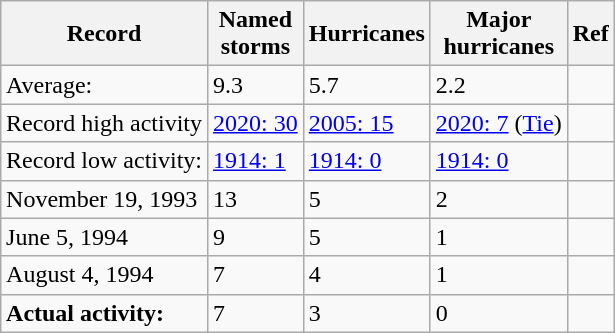<table class="wikitable" style="float:right">
<tr>
<th>Record</th>
<th>Named<br>storms</th>
<th>Hurricanes</th>
<th>Major<br>hurricanes</th>
<th>Ref</th>
</tr>
<tr>
<td>Average:</td>
<td>9.3</td>
<td>5.7</td>
<td>2.2</td>
<td></td>
</tr>
<tr>
<td>Record high activity</td>
<td><a href='#'>2020: 30</a></td>
<td><a href='#'>2005: 15</a></td>
<td><a href='#'>2020: 7</a> (<a href='#'>Tie</a>)</td>
<td></td>
</tr>
<tr>
<td>Record low activity:</td>
<td><a href='#'>1914: 1</a></td>
<td><a href='#'>1914: 0</a></td>
<td><a href='#'>1914: 0</a></td>
<td></td>
</tr>
<tr>
<td>November 19, 1993</td>
<td>13</td>
<td>5</td>
<td>2</td>
<td></td>
</tr>
<tr>
<td>June 5, 1994</td>
<td>9</td>
<td>5</td>
<td>1</td>
<td></td>
</tr>
<tr>
<td>August 4, 1994</td>
<td>7</td>
<td>4</td>
<td>1</td>
<td></td>
</tr>
<tr>
<td><strong>Actual activity:</strong></td>
<td>7</td>
<td>3</td>
<td>0</td>
<td></td>
</tr>
</table>
